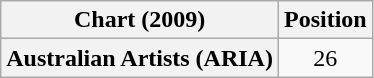<table class="wikitable plainrowheaders" style="text-align:center">
<tr>
<th scope="col">Chart (2009)</th>
<th scope="col">Position</th>
</tr>
<tr>
<th scope="row">Australian Artists (ARIA)</th>
<td>26</td>
</tr>
</table>
